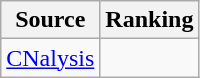<table class="wikitable" style="text-align:center">
<tr>
<th>Source</th>
<th>Ranking</th>
</tr>
<tr>
<td align=left><a href='#'>CNalysis</a></td>
<td></td>
</tr>
</table>
